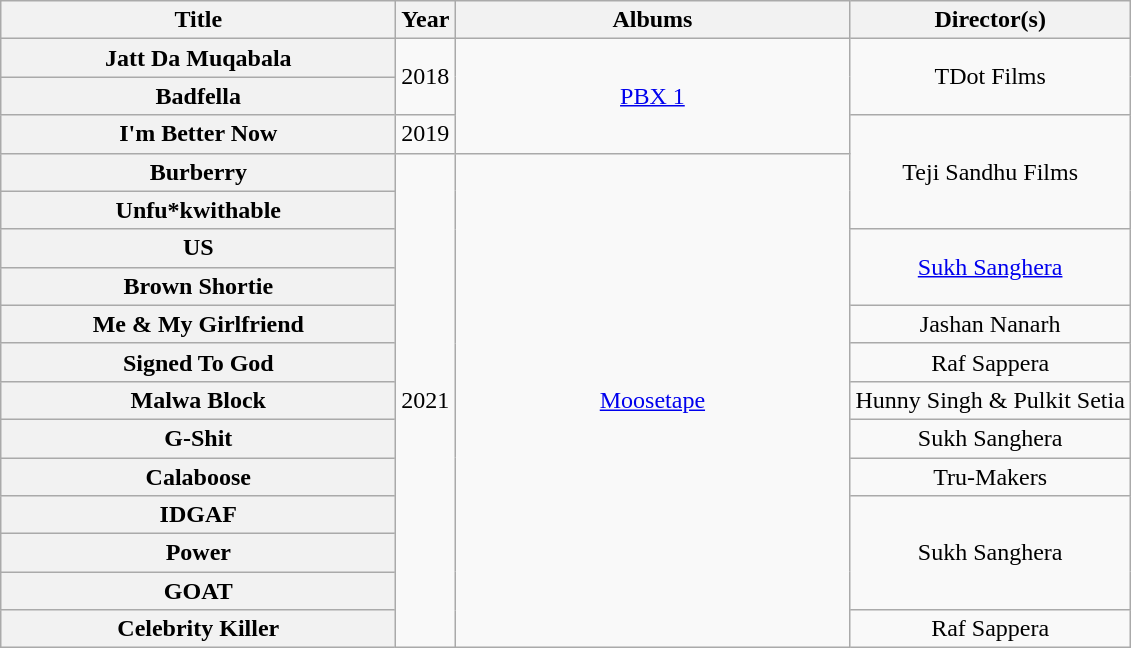<table class="wikitable plainrowheaders" style="text-align:center;">
<tr>
<th scope="col" style="width:16em;">Title</th>
<th>Year</th>
<th scope="col" style="width:16em;">Albums</th>
<th>Director(s)</th>
</tr>
<tr>
<th scope="row">Jatt Da Muqabala</th>
<td rowspan="2">2018</td>
<td rowspan="3"><a href='#'>PBX 1</a></td>
<td rowspan="2">TDot Films</td>
</tr>
<tr>
<th scope="row">Badfella</th>
</tr>
<tr>
<th scope="row">I'm Better Now</th>
<td>2019</td>
<td rowspan="3">Teji Sandhu Films</td>
</tr>
<tr>
<th scope="row">Burberry</th>
<td rowspan="13">2021</td>
<td rowspan="13"><a href='#'>Moosetape</a></td>
</tr>
<tr>
<th scope="row">Unfu*kwithable</th>
</tr>
<tr>
<th scope="row">US</th>
<td rowspan="2"><a href='#'>Sukh Sanghera</a></td>
</tr>
<tr>
<th scope="row">Brown Shortie</th>
</tr>
<tr>
<th scope="row">Me & My Girlfriend</th>
<td>Jashan Nanarh</td>
</tr>
<tr>
<th scope="row">Signed To God</th>
<td>Raf Sappera</td>
</tr>
<tr>
<th scope="row">Malwa Block</th>
<td>Hunny Singh & Pulkit Setia</td>
</tr>
<tr>
<th scope="row">G-Shit</th>
<td>Sukh Sanghera</td>
</tr>
<tr>
<th scope="row">Calaboose</th>
<td>Tru-Makers</td>
</tr>
<tr>
<th scope="row">IDGAF</th>
<td rowspan="3">Sukh Sanghera</td>
</tr>
<tr>
<th scope="row">Power</th>
</tr>
<tr>
<th scope="row">GOAT</th>
</tr>
<tr>
<th scope="row">Celebrity Killer</th>
<td>Raf Sappera</td>
</tr>
</table>
